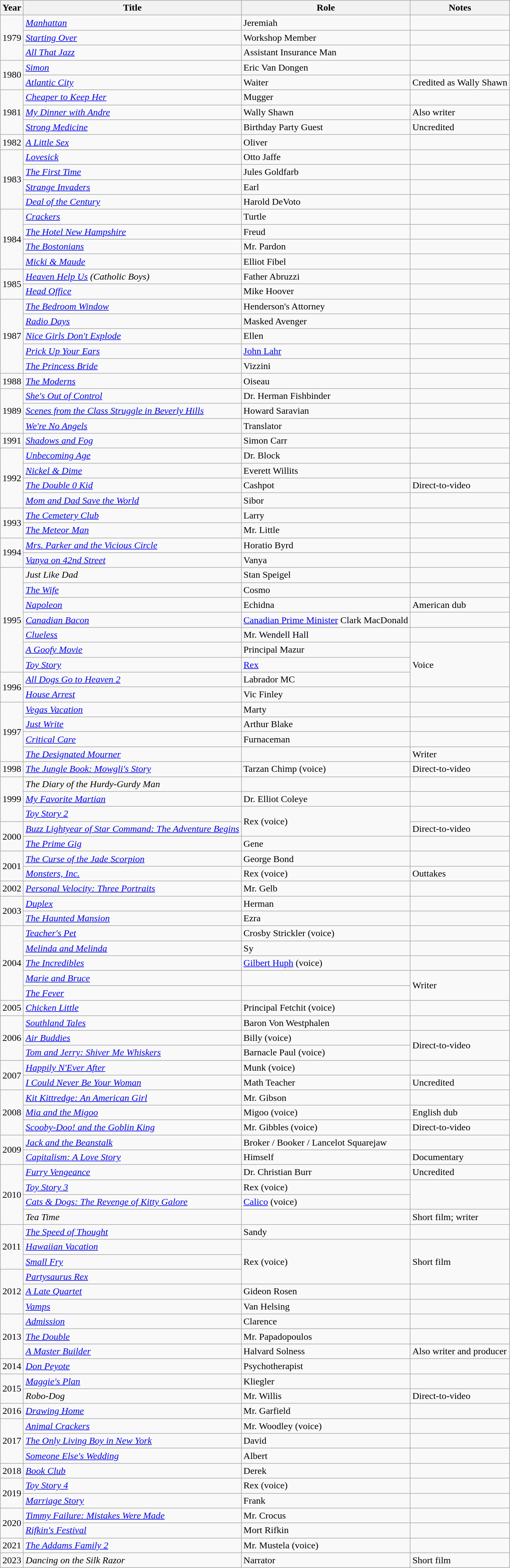<table class="wikitable sortable">
<tr>
<th>Year</th>
<th>Title</th>
<th>Role</th>
<th>Notes</th>
</tr>
<tr>
<td rowspan = "3">1979</td>
<td><em><a href='#'>Manhattan</a></em></td>
<td>Jeremiah</td>
<td></td>
</tr>
<tr>
<td><em><a href='#'>Starting Over</a></em></td>
<td>Workshop Member</td>
<td></td>
</tr>
<tr>
<td><em><a href='#'>All That Jazz</a></em></td>
<td>Assistant Insurance Man</td>
<td></td>
</tr>
<tr>
<td rowspan = "2">1980</td>
<td><em><a href='#'>Simon</a></em></td>
<td>Eric Van Dongen</td>
<td></td>
</tr>
<tr>
<td><em><a href='#'>Atlantic City</a></em></td>
<td>Waiter</td>
<td>Credited as Wally Shawn</td>
</tr>
<tr>
<td rowspan = "3">1981</td>
<td><em><a href='#'>Cheaper to Keep Her</a></em></td>
<td>Mugger</td>
<td></td>
</tr>
<tr>
<td><em><a href='#'>My Dinner with Andre</a></em></td>
<td>Wally Shawn</td>
<td>Also writer</td>
</tr>
<tr>
<td><em><a href='#'>Strong Medicine</a></em></td>
<td>Birthday Party Guest</td>
<td>Uncredited</td>
</tr>
<tr>
<td>1982</td>
<td><em><a href='#'>A Little Sex</a></em></td>
<td>Oliver</td>
<td></td>
</tr>
<tr>
<td rowspan = "4">1983</td>
<td><em><a href='#'>Lovesick</a></em></td>
<td>Otto Jaffe</td>
<td></td>
</tr>
<tr>
<td><em><a href='#'>The First Time</a></em></td>
<td>Jules Goldfarb</td>
<td></td>
</tr>
<tr>
<td><em><a href='#'>Strange Invaders</a></em></td>
<td>Earl</td>
<td></td>
</tr>
<tr>
<td><em><a href='#'>Deal of the Century</a></em></td>
<td>Harold DeVoto</td>
<td></td>
</tr>
<tr>
<td rowspan="4">1984</td>
<td><em><a href='#'>Crackers</a></em></td>
<td>Turtle</td>
<td></td>
</tr>
<tr>
<td><em><a href='#'>The Hotel New Hampshire</a></em></td>
<td>Freud</td>
<td></td>
</tr>
<tr>
<td><em><a href='#'>The Bostonians</a></em></td>
<td>Mr. Pardon</td>
<td></td>
</tr>
<tr>
<td><em><a href='#'>Micki & Maude</a></em></td>
<td>Elliot Fibel</td>
<td></td>
</tr>
<tr>
<td rowspan="2">1985</td>
<td><em><a href='#'>Heaven Help Us</a> (Catholic Boys)</em></td>
<td>Father Abruzzi</td>
<td></td>
</tr>
<tr>
<td><em><a href='#'>Head Office</a></em></td>
<td>Mike Hoover</td>
<td></td>
</tr>
<tr>
<td rowspan="5">1987</td>
<td><em><a href='#'>The Bedroom Window</a></em></td>
<td>Henderson's Attorney</td>
<td></td>
</tr>
<tr>
<td><em><a href='#'>Radio Days</a></em></td>
<td>Masked Avenger</td>
<td></td>
</tr>
<tr>
<td><em><a href='#'>Nice Girls Don't Explode</a></em></td>
<td>Ellen</td>
<td></td>
</tr>
<tr>
<td><em><a href='#'>Prick Up Your Ears</a></em></td>
<td><a href='#'>John Lahr</a></td>
<td></td>
</tr>
<tr>
<td><em><a href='#'>The Princess Bride</a></em></td>
<td>Vizzini</td>
<td></td>
</tr>
<tr>
<td>1988</td>
<td><em><a href='#'>The Moderns</a></em></td>
<td>Oiseau</td>
<td></td>
</tr>
<tr>
<td rowspan="3">1989</td>
<td><em><a href='#'>She's Out of Control</a></em></td>
<td>Dr. Herman Fishbinder</td>
<td></td>
</tr>
<tr>
<td><em><a href='#'>Scenes from the Class Struggle in Beverly Hills</a></em></td>
<td>Howard Saravian</td>
<td></td>
</tr>
<tr>
<td><em><a href='#'>We're No Angels</a></em></td>
<td>Translator</td>
<td></td>
</tr>
<tr>
<td>1991</td>
<td><em><a href='#'>Shadows and Fog</a></em></td>
<td>Simon Carr</td>
<td></td>
</tr>
<tr>
<td rowspan="4">1992</td>
<td><em><a href='#'>Unbecoming Age</a></em></td>
<td>Dr. Block</td>
<td></td>
</tr>
<tr>
<td><em><a href='#'>Nickel & Dime</a></em></td>
<td>Everett Willits</td>
<td></td>
</tr>
<tr>
<td><em><a href='#'>The Double 0 Kid</a></em></td>
<td>Cashpot</td>
<td>Direct-to-video</td>
</tr>
<tr>
<td><em><a href='#'>Mom and Dad Save the World</a></em></td>
<td>Sibor</td>
<td></td>
</tr>
<tr>
<td rowspan="2">1993</td>
<td><em><a href='#'>The Cemetery Club</a></em></td>
<td>Larry</td>
<td></td>
</tr>
<tr>
<td><em><a href='#'>The Meteor Man</a></em></td>
<td>Mr. Little</td>
<td></td>
</tr>
<tr>
<td rowspan="2">1994</td>
<td><em><a href='#'>Mrs. Parker and the Vicious Circle</a></em></td>
<td>Horatio Byrd</td>
<td></td>
</tr>
<tr>
<td><em><a href='#'>Vanya on 42nd Street</a></em></td>
<td>Vanya</td>
<td></td>
</tr>
<tr>
<td rowspan="7">1995</td>
<td><em>Just Like Dad</em></td>
<td>Stan Speigel</td>
<td></td>
</tr>
<tr>
<td><em><a href='#'>The Wife</a></em></td>
<td>Cosmo</td>
<td></td>
</tr>
<tr>
<td><em><a href='#'>Napoleon</a></em></td>
<td>Echidna</td>
<td>American dub</td>
</tr>
<tr>
<td><em><a href='#'>Canadian Bacon</a></em></td>
<td><a href='#'>Canadian Prime Minister</a> Clark MacDonald</td>
<td></td>
</tr>
<tr>
<td><em><a href='#'>Clueless</a></em></td>
<td>Mr. Wendell Hall</td>
<td></td>
</tr>
<tr>
<td><em><a href='#'>A Goofy Movie</a></em></td>
<td>Principal Mazur</td>
<td rowspan = "3">Voice</td>
</tr>
<tr>
<td><em><a href='#'>Toy Story</a></em></td>
<td><a href='#'>Rex</a></td>
</tr>
<tr>
<td rowspan="2">1996</td>
<td><em><a href='#'>All Dogs Go to Heaven 2</a></em></td>
<td>Labrador MC</td>
</tr>
<tr>
<td><em><a href='#'>House Arrest</a></em></td>
<td>Vic Finley</td>
<td></td>
</tr>
<tr>
<td rowspan="4">1997</td>
<td><em><a href='#'>Vegas Vacation</a></em></td>
<td>Marty</td>
<td></td>
</tr>
<tr>
<td><em><a href='#'>Just Write</a></em></td>
<td>Arthur Blake</td>
<td></td>
</tr>
<tr>
<td><em><a href='#'>Critical Care</a></em></td>
<td>Furnaceman</td>
<td></td>
</tr>
<tr>
<td><em><a href='#'>The Designated Mourner</a></em></td>
<td></td>
<td>Writer</td>
</tr>
<tr>
<td>1998</td>
<td><em><a href='#'>The Jungle Book: Mowgli's Story</a></em></td>
<td>Tarzan Chimp (voice)</td>
<td>Direct-to-video</td>
</tr>
<tr>
<td rowspan="3">1999</td>
<td><em>The Diary of the Hurdy-Gurdy Man</em></td>
<td></td>
<td></td>
</tr>
<tr>
<td><em><a href='#'>My Favorite Martian</a></em></td>
<td>Dr. Elliot Coleye</td>
<td></td>
</tr>
<tr>
<td><em><a href='#'>Toy Story 2</a></em></td>
<td rowspan="2">Rex (voice)</td>
<td></td>
</tr>
<tr>
<td rowspan = "2">2000</td>
<td><em><a href='#'>Buzz Lightyear of Star Command: The Adventure Begins</a></em></td>
<td>Direct-to-video</td>
</tr>
<tr>
<td><em><a href='#'>The Prime Gig</a></em></td>
<td>Gene</td>
<td></td>
</tr>
<tr>
<td rowspan="2">2001</td>
<td><em><a href='#'>The Curse of the Jade Scorpion</a></em></td>
<td>George Bond</td>
<td></td>
</tr>
<tr>
<td><em><a href='#'>Monsters, Inc.</a></em></td>
<td>Rex (voice)</td>
<td>Outtakes</td>
</tr>
<tr>
<td>2002</td>
<td><em><a href='#'>Personal Velocity: Three Portraits</a></em></td>
<td>Mr. Gelb</td>
<td></td>
</tr>
<tr>
<td rowspan="2">2003</td>
<td><em><a href='#'>Duplex</a></em></td>
<td>Herman</td>
<td></td>
</tr>
<tr>
<td><em><a href='#'>The Haunted Mansion</a></em></td>
<td>Ezra</td>
<td></td>
</tr>
<tr>
<td rowspan="5">2004</td>
<td><em><a href='#'>Teacher's Pet</a></em></td>
<td>Crosby Strickler (voice)</td>
<td></td>
</tr>
<tr>
<td><em><a href='#'>Melinda and Melinda</a></em></td>
<td>Sy</td>
<td></td>
</tr>
<tr>
<td><em><a href='#'>The Incredibles</a></em></td>
<td><a href='#'>Gilbert Huph</a> (voice)</td>
<td></td>
</tr>
<tr>
<td><em><a href='#'>Marie and Bruce</a></em></td>
<td></td>
<td rowspan="2">Writer</td>
</tr>
<tr>
<td><em><a href='#'>The Fever</a></em></td>
<td></td>
</tr>
<tr>
<td>2005</td>
<td><em><a href='#'>Chicken Little</a></em></td>
<td>Principal Fetchit (voice)</td>
<td></td>
</tr>
<tr>
<td rowspan="3">2006</td>
<td><em><a href='#'>Southland Tales</a></em></td>
<td>Baron Von Westphalen</td>
<td></td>
</tr>
<tr>
<td><em><a href='#'>Air Buddies</a></em></td>
<td>Billy (voice)</td>
<td rowspan = "2">Direct-to-video</td>
</tr>
<tr>
<td><em><a href='#'>Tom and Jerry: Shiver Me Whiskers</a></em></td>
<td>Barnacle Paul (voice)</td>
</tr>
<tr>
<td rowspan="2">2007</td>
<td><em><a href='#'>Happily N'Ever After</a></em></td>
<td>Munk (voice)</td>
<td></td>
</tr>
<tr>
<td><em><a href='#'>I Could Never Be Your Woman</a></em></td>
<td>Math Teacher</td>
<td>Uncredited</td>
</tr>
<tr>
<td rowspan="3">2008</td>
<td><em><a href='#'>Kit Kittredge: An American Girl</a></em></td>
<td>Mr. Gibson</td>
<td></td>
</tr>
<tr>
<td><em><a href='#'>Mia and the Migoo</a></em></td>
<td>Migoo (voice)</td>
<td>English dub</td>
</tr>
<tr>
<td><em><a href='#'>Scooby-Doo! and the Goblin King</a></em></td>
<td>Mr. Gibbles (voice)</td>
<td>Direct-to-video</td>
</tr>
<tr>
<td rowspan="2">2009</td>
<td><em><a href='#'>Jack and the Beanstalk</a></em></td>
<td>Broker / Booker / Lancelot Squarejaw</td>
<td></td>
</tr>
<tr>
<td><em><a href='#'>Capitalism: A Love Story</a></em></td>
<td>Himself</td>
<td>Documentary</td>
</tr>
<tr>
<td rowspan="4">2010</td>
<td><em><a href='#'>Furry Vengeance</a></em></td>
<td>Dr. Christian Burr</td>
<td>Uncredited</td>
</tr>
<tr>
<td><em><a href='#'>Toy Story 3</a></em></td>
<td>Rex (voice)</td>
<td rowspan="2"></td>
</tr>
<tr>
<td><em><a href='#'>Cats & Dogs: The Revenge of Kitty Galore</a></em></td>
<td><a href='#'>Calico</a> (voice)</td>
</tr>
<tr>
<td><em>Tea Time</em></td>
<td></td>
<td>Short film; writer</td>
</tr>
<tr>
<td rowspan="3">2011</td>
<td><em><a href='#'>The Speed of Thought</a></em></td>
<td>Sandy</td>
<td></td>
</tr>
<tr>
<td><em><a href='#'>Hawaiian Vacation</a></em></td>
<td rowspan="3">Rex (voice)</td>
<td rowspan="3">Short film</td>
</tr>
<tr>
<td><em><a href='#'>Small Fry</a></em></td>
</tr>
<tr>
<td rowspan="3">2012</td>
<td><em><a href='#'>Partysaurus Rex</a></em></td>
</tr>
<tr>
<td><em><a href='#'>A Late Quartet</a></em></td>
<td>Gideon Rosen</td>
<td></td>
</tr>
<tr>
<td><em><a href='#'>Vamps</a></em></td>
<td>Van Helsing</td>
<td></td>
</tr>
<tr>
<td rowspan="3">2013</td>
<td><em><a href='#'>Admission</a></em></td>
<td>Clarence</td>
<td></td>
</tr>
<tr>
<td><em><a href='#'>The Double</a></em></td>
<td>Mr. Papadopoulos</td>
<td></td>
</tr>
<tr>
<td><em><a href='#'>A Master Builder</a></em></td>
<td>Halvard Solness</td>
<td>Also writer and producer</td>
</tr>
<tr>
<td>2014</td>
<td><em><a href='#'>Don Peyote</a></em></td>
<td>Psychotherapist</td>
<td></td>
</tr>
<tr>
<td rowspan="2">2015</td>
<td><em><a href='#'>Maggie's Plan</a></em></td>
<td>Kliegler</td>
<td></td>
</tr>
<tr>
<td><em>Robo-Dog</em></td>
<td>Mr. Willis</td>
<td>Direct-to-video</td>
</tr>
<tr>
<td>2016</td>
<td><em><a href='#'>Drawing Home</a></em></td>
<td>Mr. Garfield</td>
<td></td>
</tr>
<tr>
<td rowspan="3">2017</td>
<td><em><a href='#'>Animal Crackers</a></em></td>
<td>Mr. Woodley (voice)</td>
<td></td>
</tr>
<tr>
<td><em><a href='#'>The Only Living Boy in New York</a></em></td>
<td>David</td>
<td></td>
</tr>
<tr>
<td><em><a href='#'>Someone Else's Wedding</a></em></td>
<td>Albert</td>
<td></td>
</tr>
<tr>
<td>2018</td>
<td><em><a href='#'>Book Club</a></em></td>
<td>Derek</td>
<td></td>
</tr>
<tr>
<td rowspan="2">2019</td>
<td><em><a href='#'>Toy Story 4</a></em></td>
<td>Rex (voice)</td>
<td></td>
</tr>
<tr>
<td><em><a href='#'>Marriage Story</a></em></td>
<td>Frank</td>
<td></td>
</tr>
<tr>
<td rowspan="2">2020</td>
<td><em><a href='#'>Timmy Failure: Mistakes Were Made</a></em></td>
<td>Mr. Crocus</td>
<td></td>
</tr>
<tr>
<td><em><a href='#'>Rifkin's Festival</a></em></td>
<td>Mort Rifkin</td>
<td></td>
</tr>
<tr>
<td>2021</td>
<td><em><a href='#'>The Addams Family 2</a></em></td>
<td>Mr. Mustela (voice)</td>
<td></td>
</tr>
<tr>
<td>2023</td>
<td><em>Dancing on the Silk Razor</em></td>
<td>Narrator</td>
<td>Short film</td>
</tr>
</table>
